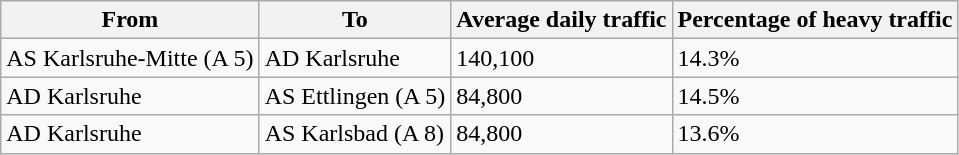<table class="wikitable">
<tr>
<th>From</th>
<th>To</th>
<th>Average daily traffic</th>
<th>Percentage of heavy traffic<br></th>
</tr>
<tr>
<td>AS Karlsruhe-Mitte (A 5)</td>
<td>AD Karlsruhe</td>
<td>140,100</td>
<td>14.3%</td>
</tr>
<tr>
<td>AD Karlsruhe</td>
<td>AS Ettlingen (A 5)</td>
<td>84,800</td>
<td>14.5%</td>
</tr>
<tr>
<td>AD Karlsruhe</td>
<td>AS Karlsbad (A 8)</td>
<td>84,800</td>
<td>13.6%</td>
</tr>
</table>
